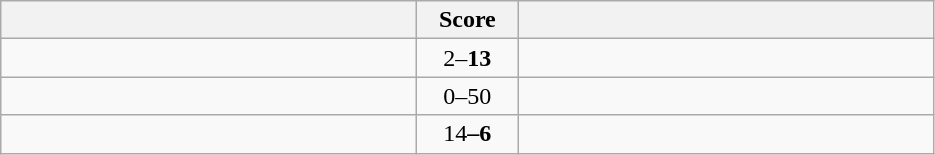<table class="wikitable" style="text-align: center;">
<tr>
<th width=270></th>
<th width=60>Score</th>
<th width=270></th>
</tr>
<tr>
<td align=left></td>
<td>2–<strong>13</strong></td>
<td align=left><strong></td>
</tr>
<tr>
<td align=left></td>
<td>0–</strong>50<strong></td>
<td align=left></strong></td>
</tr>
<tr>
<td align=left><strong></td>
<td></strong>14<strong>–6</td>
<td align=left></td>
</tr>
</table>
